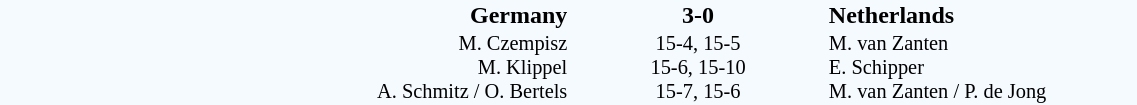<table style="width: 60%; background:#F5FAFF;" cellspacing="0">
<tr>
<td align=center rowspan=3 width=20%></td>
</tr>
<tr>
<td width=24% align=right><strong>Germany</strong></td>
<td align=center width=20%><strong>3-0</strong></td>
<td width=24%><strong>Netherlands</strong></td>
</tr>
<tr style=font-size:85%>
<td align=right valign=top>M. Czempisz<br>M. Klippel<br>A. Schmitz / O. Bertels</td>
<td align=center>15-4, 15-5<br>15-6, 15-10<br>15-7, 15-6</td>
<td valign=top>M. van Zanten<br>E. Schipper<br>M. van Zanten / P. de Jong</td>
</tr>
</table>
